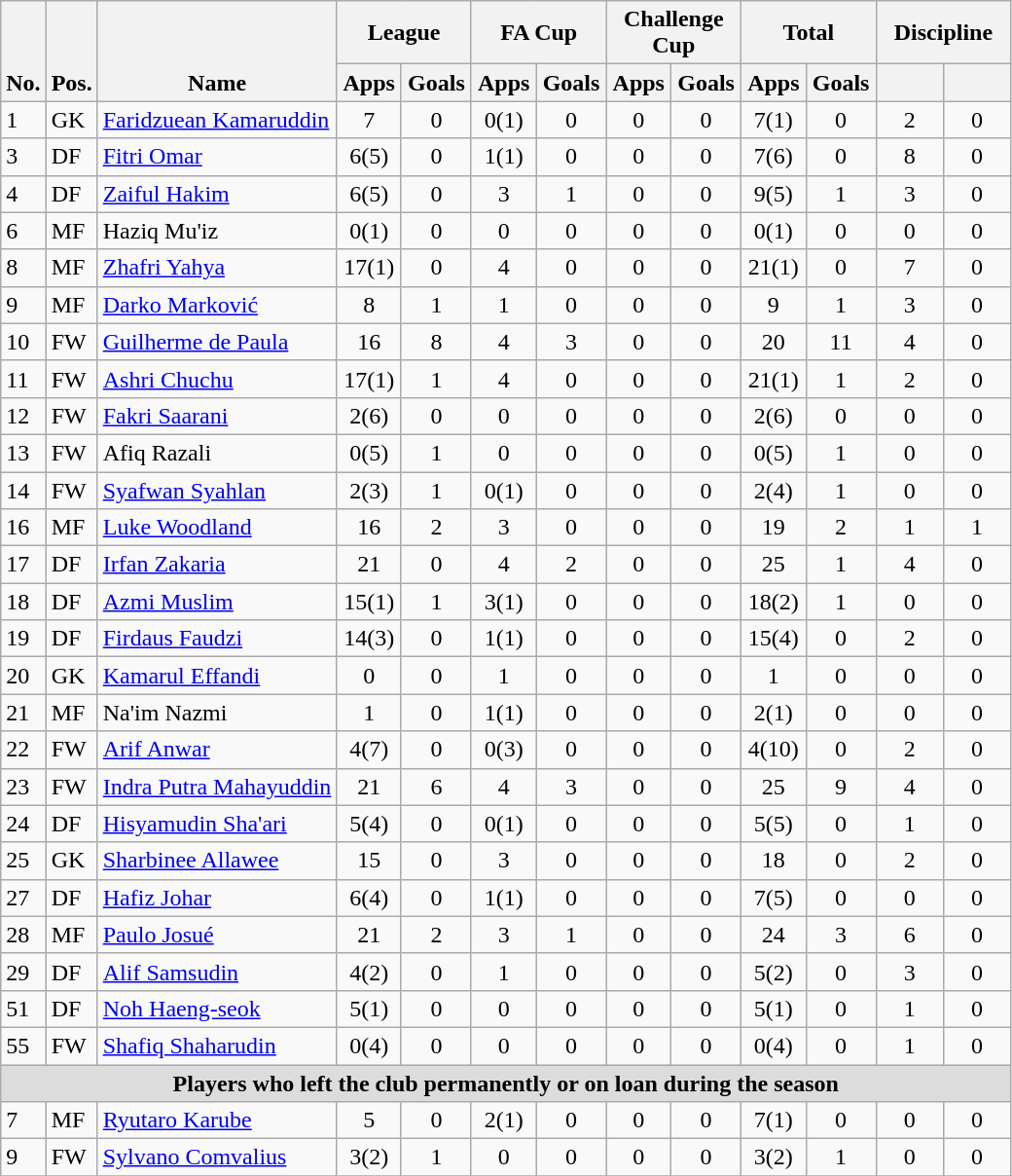<table class="wikitable" style="text-align:center">
<tr>
<th rowspan="2" valign="bottom">No.</th>
<th rowspan="2" valign="bottom">Pos.</th>
<th rowspan="2" valign="bottom">Name</th>
<th colspan="2" width="85">League</th>
<th colspan="2" width="85">FA Cup</th>
<th colspan="2" width="85">Challenge Cup</th>
<th colspan="2" width="85">Total</th>
<th colspan="2" width="85">Discipline</th>
</tr>
<tr>
<th>Apps</th>
<th>Goals</th>
<th>Apps</th>
<th>Goals</th>
<th>Apps</th>
<th>Goals</th>
<th>Apps</th>
<th>Goals</th>
<th></th>
<th></th>
</tr>
<tr>
<td align="left">1</td>
<td align="left">GK</td>
<td align="left"> <a href='#'>Faridzuean Kamaruddin</a></td>
<td>7</td>
<td>0</td>
<td>0(1)</td>
<td>0</td>
<td>0</td>
<td>0</td>
<td>7(1)</td>
<td>0</td>
<td>2</td>
<td>0</td>
</tr>
<tr>
<td align="left">3</td>
<td align="left">DF</td>
<td align="left"> <a href='#'>Fitri Omar</a></td>
<td>6(5)</td>
<td>0</td>
<td>1(1)</td>
<td>0</td>
<td>0</td>
<td>0</td>
<td>7(6)</td>
<td>0</td>
<td>8</td>
<td>0</td>
</tr>
<tr>
<td align="left">4</td>
<td align="left">DF</td>
<td align="left"> <a href='#'>Zaiful Hakim</a></td>
<td>6(5)</td>
<td>0</td>
<td>3</td>
<td>1</td>
<td>0</td>
<td>0</td>
<td>9(5)</td>
<td>1</td>
<td>3</td>
<td>0</td>
</tr>
<tr>
<td align="left">6</td>
<td align="left">MF</td>
<td align="left"> Haziq Mu'iz</td>
<td>0(1)</td>
<td>0</td>
<td>0</td>
<td>0</td>
<td>0</td>
<td>0</td>
<td>0(1)</td>
<td>0</td>
<td>0</td>
<td>0</td>
</tr>
<tr>
<td align="left">8</td>
<td align="left">MF</td>
<td align="left"> <a href='#'>Zhafri Yahya</a></td>
<td>17(1)</td>
<td>0</td>
<td>4</td>
<td>0</td>
<td>0</td>
<td>0</td>
<td>21(1)</td>
<td>0</td>
<td>7</td>
<td>0</td>
</tr>
<tr>
<td align="left">9</td>
<td align="left">MF</td>
<td align="left"> <a href='#'>Darko Marković</a></td>
<td>8</td>
<td>1</td>
<td>1</td>
<td>0</td>
<td>0</td>
<td>0</td>
<td>9</td>
<td>1</td>
<td>3</td>
<td>0</td>
</tr>
<tr>
<td align="left">10</td>
<td align="left">FW</td>
<td align="left"> <a href='#'>Guilherme de Paula</a></td>
<td>16</td>
<td>8</td>
<td>4</td>
<td>3</td>
<td>0</td>
<td>0</td>
<td>20</td>
<td>11</td>
<td>4</td>
<td>0</td>
</tr>
<tr>
<td align="left">11</td>
<td align="left">FW</td>
<td align="left"> <a href='#'>Ashri Chuchu</a></td>
<td>17(1)</td>
<td>1</td>
<td>4</td>
<td>0</td>
<td>0</td>
<td>0</td>
<td>21(1)</td>
<td>1</td>
<td>2</td>
<td>0</td>
</tr>
<tr>
<td align="left">12</td>
<td align="left">FW</td>
<td align="left"> <a href='#'>Fakri Saarani</a></td>
<td>2(6)</td>
<td>0</td>
<td>0</td>
<td>0</td>
<td>0</td>
<td>0</td>
<td>2(6)</td>
<td>0</td>
<td>0</td>
<td>0</td>
</tr>
<tr>
<td align="left">13</td>
<td align="left">FW</td>
<td align="left"> Afiq Razali</td>
<td>0(5)</td>
<td>1</td>
<td>0</td>
<td>0</td>
<td>0</td>
<td>0</td>
<td>0(5)</td>
<td>1</td>
<td>0</td>
<td>0</td>
</tr>
<tr>
<td align="left">14</td>
<td align="left">FW</td>
<td align="left"> <a href='#'>Syafwan Syahlan</a></td>
<td>2(3)</td>
<td>1</td>
<td>0(1)</td>
<td>0</td>
<td>0</td>
<td>0</td>
<td>2(4)</td>
<td>1</td>
<td>0</td>
<td>0</td>
</tr>
<tr>
<td align="left">16</td>
<td align="left">MF</td>
<td align="left"> <a href='#'>Luke Woodland</a></td>
<td>16</td>
<td>2</td>
<td>3</td>
<td>0</td>
<td>0</td>
<td>0</td>
<td>19</td>
<td>2</td>
<td>1</td>
<td>1</td>
</tr>
<tr>
<td align="left">17</td>
<td align="left">DF</td>
<td align="left"> <a href='#'>Irfan Zakaria</a></td>
<td>21</td>
<td>0</td>
<td>4</td>
<td>2</td>
<td>0</td>
<td>0</td>
<td>25</td>
<td>1</td>
<td>4</td>
<td>0</td>
</tr>
<tr>
<td align="left">18</td>
<td align="left">DF</td>
<td align="left"> <a href='#'>Azmi Muslim</a></td>
<td>15(1)</td>
<td>1</td>
<td>3(1)</td>
<td>0</td>
<td>0</td>
<td>0</td>
<td>18(2)</td>
<td>1</td>
<td>0</td>
<td>0</td>
</tr>
<tr>
<td align="left">19</td>
<td align="left">DF</td>
<td align="left"> <a href='#'>Firdaus Faudzi</a></td>
<td>14(3)</td>
<td>0</td>
<td>1(1)</td>
<td>0</td>
<td>0</td>
<td>0</td>
<td>15(4)</td>
<td>0</td>
<td>2</td>
<td>0</td>
</tr>
<tr>
<td align="left">20</td>
<td align="left">GK</td>
<td align="left"> <a href='#'>Kamarul Effandi</a></td>
<td>0</td>
<td>0</td>
<td>1</td>
<td>0</td>
<td>0</td>
<td>0</td>
<td>1</td>
<td>0</td>
<td>0</td>
<td>0</td>
</tr>
<tr>
<td align="left">21</td>
<td align="left">MF</td>
<td align="left"> Na'im Nazmi</td>
<td>1</td>
<td>0</td>
<td>1(1)</td>
<td>0</td>
<td>0</td>
<td>0</td>
<td>2(1)</td>
<td>0</td>
<td>0</td>
<td>0</td>
</tr>
<tr>
<td align="left">22</td>
<td align="left">FW</td>
<td align="left"> <a href='#'>Arif Anwar</a></td>
<td>4(7)</td>
<td>0</td>
<td>0(3)</td>
<td>0</td>
<td>0</td>
<td>0</td>
<td>4(10)</td>
<td>0</td>
<td>2</td>
<td>0</td>
</tr>
<tr>
<td align="left">23</td>
<td align="left">FW</td>
<td align="left"> <a href='#'>Indra Putra Mahayuddin</a></td>
<td>21</td>
<td>6</td>
<td>4</td>
<td>3</td>
<td>0</td>
<td>0</td>
<td>25</td>
<td>9</td>
<td>4</td>
<td>0</td>
</tr>
<tr>
<td align="left">24</td>
<td align="left">DF</td>
<td align="left"> <a href='#'>Hisyamudin Sha'ari</a></td>
<td>5(4)</td>
<td>0</td>
<td>0(1)</td>
<td>0</td>
<td>0</td>
<td>0</td>
<td>5(5)</td>
<td>0</td>
<td>1</td>
<td>0</td>
</tr>
<tr>
<td align="left">25</td>
<td align="left">GK</td>
<td align="left"> <a href='#'>Sharbinee Allawee</a></td>
<td>15</td>
<td>0</td>
<td>3</td>
<td>0</td>
<td>0</td>
<td>0</td>
<td>18</td>
<td>0</td>
<td>2</td>
<td>0</td>
</tr>
<tr>
<td align="left">27</td>
<td align="left">DF</td>
<td align="left"> <a href='#'>Hafiz Johar</a></td>
<td>6(4)</td>
<td>0</td>
<td>1(1)</td>
<td>0</td>
<td>0</td>
<td>0</td>
<td>7(5)</td>
<td>0</td>
<td>0</td>
<td>0</td>
</tr>
<tr>
<td align="left">28</td>
<td align="left">MF</td>
<td align="left"> <a href='#'>Paulo Josué</a></td>
<td>21</td>
<td>2</td>
<td>3</td>
<td>1</td>
<td>0</td>
<td>0</td>
<td>24</td>
<td>3</td>
<td>6</td>
<td>0</td>
</tr>
<tr>
<td align="left">29</td>
<td align="left">DF</td>
<td align="left"> <a href='#'>Alif Samsudin</a></td>
<td>4(2)</td>
<td>0</td>
<td>1</td>
<td>0</td>
<td>0</td>
<td>0</td>
<td>5(2)</td>
<td>0</td>
<td>3</td>
<td>0</td>
</tr>
<tr>
<td align="left">51</td>
<td align="left">DF</td>
<td align="left"> <a href='#'>Noh Haeng-seok</a></td>
<td>5(1)</td>
<td>0</td>
<td>0</td>
<td>0</td>
<td>0</td>
<td>0</td>
<td>5(1)</td>
<td>0</td>
<td>1</td>
<td>0</td>
</tr>
<tr>
<td align="left">55</td>
<td align="left">FW</td>
<td align="left"> <a href='#'>Shafiq Shaharudin</a></td>
<td>0(4)</td>
<td>0</td>
<td>0</td>
<td>0</td>
<td>0</td>
<td>0</td>
<td>0(4)</td>
<td>0</td>
<td>1</td>
<td>0</td>
</tr>
<tr>
<th colspan=14 style=background:#dcdcdc; text-align:center>Players who left the club permanently or on loan during the season</th>
</tr>
<tr>
<td align="left">7</td>
<td align="left">MF</td>
<td align="left"> <a href='#'>Ryutaro Karube</a></td>
<td>5</td>
<td>0</td>
<td>2(1)</td>
<td>0</td>
<td>0</td>
<td>0</td>
<td>7(1)</td>
<td>0</td>
<td>0</td>
<td>0</td>
</tr>
<tr>
<td align="left">9</td>
<td align="left">FW</td>
<td align="left"> <a href='#'>Sylvano Comvalius</a></td>
<td>3(2)</td>
<td>1</td>
<td>0</td>
<td>0</td>
<td>0</td>
<td>0</td>
<td>3(2)</td>
<td>1</td>
<td>0</td>
<td>0</td>
</tr>
<tr>
</tr>
</table>
